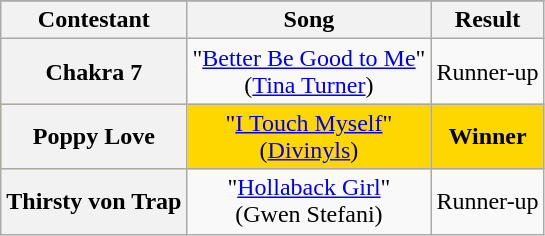<table class="wikitable plainrowheaders" style="text-align:center;">
<tr>
</tr>
<tr>
<th scope="col">Contestant</th>
<th scope="col">Song</th>
<th scope="col">Result</th>
</tr>
<tr>
<th>Chakra 7</th>
<td nowrap>"<a href='#'>Better Be Good to Me</a>"<br>(<a href='#'>Tina Turner</a>)</td>
<td>Runner-up</td>
</tr>
<tr bgcolor="gold">
<th nowrap>Poppy Love</th>
<td nowrap>"<a href='#'>I Touch Myself</a>"<br>(<a href='#'>Divinyls</a>)</td>
<td><strong>Winner</strong></td>
</tr>
<tr>
<th>Thirsty von Trap</th>
<td nowrap>"<a href='#'>Hollaback Girl</a>"<br>(Gwen Stefani)</td>
<td>Runner-up</td>
</tr>
</table>
